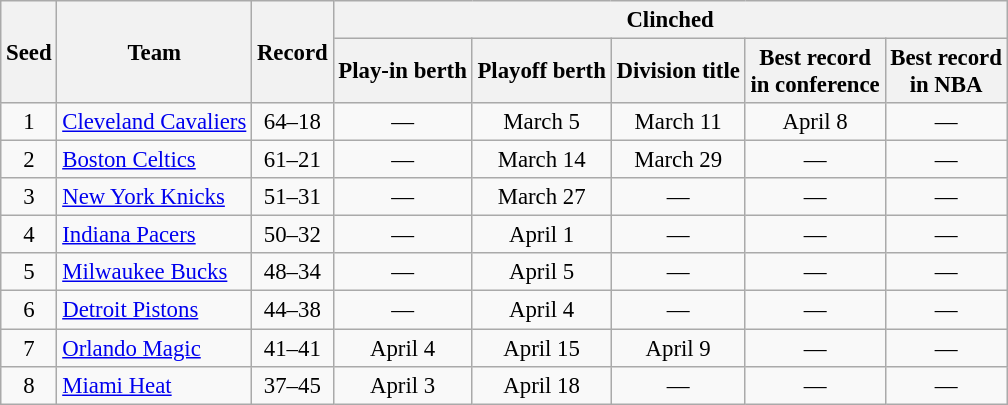<table class="wikitable" style="font-size:95%; text-align:center">
<tr>
<th rowspan=2>Seed</th>
<th rowspan=2>Team</th>
<th rowspan=2>Record</th>
<th colspan=5>Clinched</th>
</tr>
<tr>
<th>Play-in berth</th>
<th>Playoff berth</th>
<th>Division title</th>
<th>Best record<br>in conference</th>
<th>Best record<br>in NBA</th>
</tr>
<tr>
<td>1</td>
<td align=left><a href='#'>Cleveland Cavaliers</a></td>
<td>64–18</td>
<td>—</td>
<td>March 5</td>
<td>March 11</td>
<td>April 8</td>
<td>—</td>
</tr>
<tr>
<td>2</td>
<td align=left><a href='#'>Boston Celtics</a></td>
<td>61–21</td>
<td>—</td>
<td>March 14</td>
<td>March 29</td>
<td>—</td>
<td>—</td>
</tr>
<tr>
<td>3</td>
<td align=left><a href='#'>New York Knicks</a></td>
<td>51–31</td>
<td>—</td>
<td>March 27</td>
<td>—</td>
<td>—</td>
<td>—</td>
</tr>
<tr>
<td>4</td>
<td align=left><a href='#'>Indiana Pacers</a></td>
<td>50–32</td>
<td>—</td>
<td>April 1</td>
<td>—</td>
<td>—</td>
<td>—</td>
</tr>
<tr>
<td>5</td>
<td align=left><a href='#'>Milwaukee Bucks</a></td>
<td>48–34</td>
<td>—</td>
<td>April 5</td>
<td>—</td>
<td>—</td>
<td>—</td>
</tr>
<tr>
<td>6</td>
<td align=left><a href='#'>Detroit Pistons</a></td>
<td>44–38</td>
<td>—</td>
<td>April 4</td>
<td>—</td>
<td>—</td>
<td>—</td>
</tr>
<tr>
<td>7</td>
<td align=left><a href='#'>Orlando Magic</a></td>
<td>41–41</td>
<td>April 4</td>
<td>April 15</td>
<td>April 9</td>
<td>—</td>
<td>—</td>
</tr>
<tr>
<td>8</td>
<td align=left><a href='#'>Miami Heat</a></td>
<td>37–45</td>
<td>April 3</td>
<td>April 18</td>
<td>—</td>
<td>—</td>
<td>—</td>
</tr>
</table>
